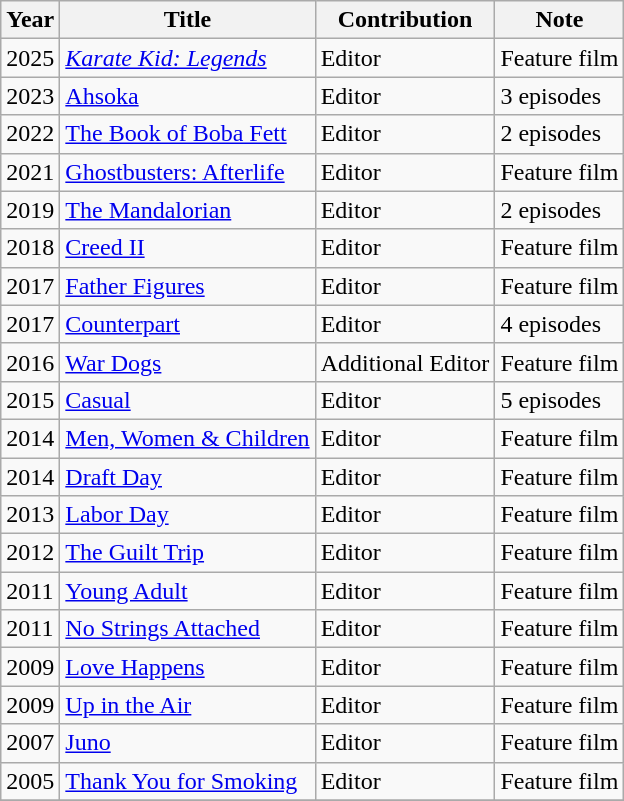<table class="wikitable sortable">
<tr>
<th>Year</th>
<th>Title</th>
<th>Contribution</th>
<th>Note</th>
</tr>
<tr>
<td>2025</td>
<td><em><a href='#'>Karate Kid: Legends</a></td>
<td>Editor</td>
<td>Feature film</td>
</tr>
<tr>
<td>2023</td>
<td></em><a href='#'>Ahsoka</a><em></td>
<td>Editor</td>
<td>3 episodes</td>
</tr>
<tr>
<td>2022</td>
<td></em><a href='#'>The Book of Boba Fett</a><em></td>
<td>Editor</td>
<td>2 episodes</td>
</tr>
<tr>
<td>2021</td>
<td></em><a href='#'>Ghostbusters: Afterlife</a><em></td>
<td>Editor</td>
<td>Feature film</td>
</tr>
<tr>
<td>2019</td>
<td></em><a href='#'>The Mandalorian</a><em></td>
<td>Editor</td>
<td>2 episodes</td>
</tr>
<tr>
<td>2018</td>
<td></em><a href='#'>Creed II</a><em></td>
<td>Editor</td>
<td>Feature film</td>
</tr>
<tr>
<td>2017</td>
<td></em><a href='#'>Father Figures</a><em></td>
<td>Editor</td>
<td>Feature film</td>
</tr>
<tr>
<td>2017</td>
<td></em><a href='#'>Counterpart</a><em></td>
<td>Editor</td>
<td>4 episodes</td>
</tr>
<tr>
<td>2016</td>
<td></em><a href='#'>War Dogs</a><em></td>
<td>Additional Editor</td>
<td>Feature film</td>
</tr>
<tr>
<td>2015</td>
<td></em><a href='#'>Casual</a><em></td>
<td>Editor</td>
<td>5 episodes</td>
</tr>
<tr>
<td>2014</td>
<td></em><a href='#'>Men, Women & Children</a><em></td>
<td>Editor</td>
<td>Feature film</td>
</tr>
<tr>
<td>2014</td>
<td></em><a href='#'>Draft Day</a><em></td>
<td>Editor</td>
<td>Feature film</td>
</tr>
<tr>
<td>2013</td>
<td></em><a href='#'>Labor Day</a><em></td>
<td>Editor</td>
<td>Feature film</td>
</tr>
<tr>
<td>2012</td>
<td></em><a href='#'>The Guilt Trip</a><em></td>
<td>Editor</td>
<td>Feature film</td>
</tr>
<tr>
<td>2011</td>
<td></em><a href='#'>Young Adult</a><em></td>
<td>Editor</td>
<td>Feature film</td>
</tr>
<tr>
<td>2011</td>
<td></em><a href='#'>No Strings Attached</a><em></td>
<td>Editor</td>
<td>Feature film</td>
</tr>
<tr>
<td>2009</td>
<td></em><a href='#'>Love Happens</a><em></td>
<td>Editor</td>
<td>Feature film</td>
</tr>
<tr>
<td>2009</td>
<td></em><a href='#'>Up in the Air</a><em></td>
<td>Editor</td>
<td>Feature film</td>
</tr>
<tr>
<td>2007</td>
<td></em><a href='#'>Juno</a><em></td>
<td>Editor</td>
<td>Feature film</td>
</tr>
<tr>
<td>2005</td>
<td></em><a href='#'>Thank You for Smoking</a><em></td>
<td>Editor</td>
<td>Feature film</td>
</tr>
<tr>
</tr>
</table>
